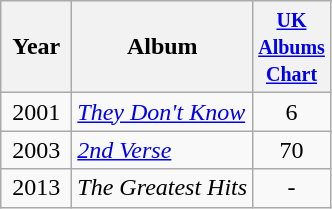<table class="wikitable">
<tr>
<th style="text-align:center; width:40px;">Year</th>
<th style="text-align:center;">Album</th>
<th style="text-align:center; width:40px;"><small><a href='#'>UK Albums Chart</a></small></th>
</tr>
<tr>
<td style="text-align:center;">2001</td>
<td style="text-align:left;"><em><a href='#'>They Don't Know</a></em></td>
<td style="text-align:center;">6</td>
</tr>
<tr>
<td style="text-align:center;">2003</td>
<td style="text-align:left;"><em><a href='#'>2nd Verse</a></em></td>
<td style="text-align:center;">70</td>
</tr>
<tr>
<td style="text-align:center;">2013</td>
<td style="text-align:left;"><em>The Greatest Hits</em></td>
<td style="text-align:center;">-</td>
</tr>
</table>
